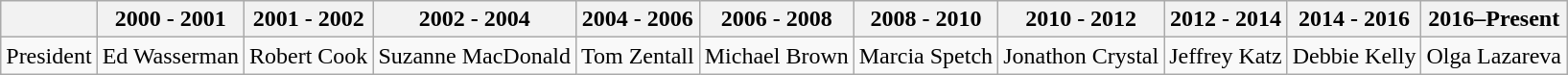<table class="wikitable">
<tr>
<th></th>
<th>2000 - 2001</th>
<th>2001 - 2002</th>
<th>2002 - 2004</th>
<th>2004 - 2006</th>
<th>2006 - 2008</th>
<th>2008 - 2010</th>
<th>2010 - 2012</th>
<th>2012 - 2014</th>
<th>2014 - 2016</th>
<th>2016–Present</th>
</tr>
<tr>
<td>President</td>
<td>Ed Wasserman</td>
<td>Robert Cook</td>
<td>Suzanne MacDonald</td>
<td>Tom Zentall</td>
<td>Michael Brown</td>
<td>Marcia Spetch</td>
<td>Jonathon Crystal</td>
<td>Jeffrey Katz</td>
<td>Debbie Kelly</td>
<td>Olga Lazareva</td>
</tr>
</table>
